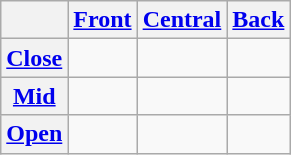<table class="wikitable" style="text-align:center">
<tr>
<th></th>
<th><a href='#'>Front</a></th>
<th><a href='#'>Central</a></th>
<th><a href='#'>Back</a></th>
</tr>
<tr>
<th><a href='#'>Close</a></th>
<td></td>
<td></td>
<td></td>
</tr>
<tr>
<th><a href='#'>Mid</a></th>
<td></td>
<td></td>
<td></td>
</tr>
<tr>
<th><a href='#'>Open</a></th>
<td></td>
<td></td>
<td></td>
</tr>
</table>
